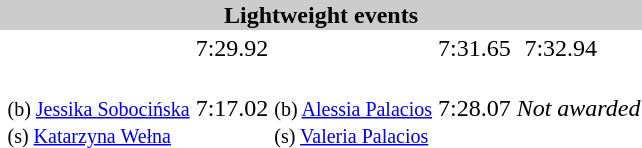<table>
<tr>
<th colspan="7" style="background-color:#CCC;">Lightweight events</th>
</tr>
<tr>
<td><br></td>
<td></td>
<td>7:29.92</td>
<td></td>
<td>7:31.65</td>
<td></td>
<td>7:32.94</td>
</tr>
<tr>
<td><br></td>
<td><br><small>(b) <a href='#'>Jessika Sobocińska</a> <br>(s) <a href='#'>Katarzyna Wełna</a></small></td>
<td>7:17.02 <strong></strong></td>
<td><br><small>(b) <a href='#'>Alessia Palacios</a> <br>(s) <a href='#'>Valeria Palacios</a></small></td>
<td>7:28.07</td>
<td colspan=2><em>Not awarded</em></td>
</tr>
</table>
